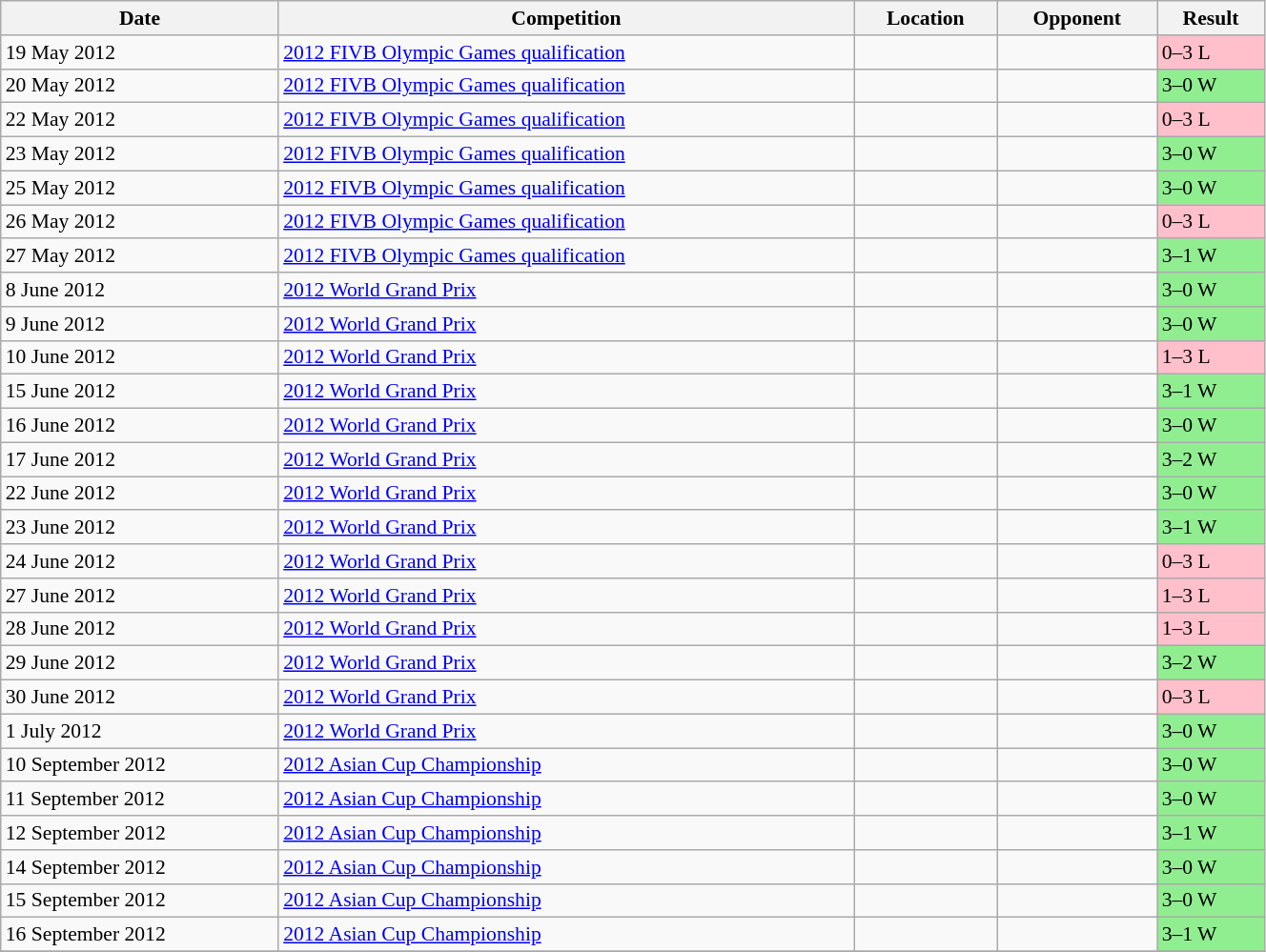<table class="wikitable" style="font-size:90%; width:70%;">
<tr>
<th>Date</th>
<th>Competition</th>
<th>Location</th>
<th>Opponent</th>
<th>Result</th>
</tr>
<tr>
<td>19 May 2012</td>
<td><a href='#'>2012 FIVB Olympic Games qualification</a></td>
<td></td>
<td></td>
<td bgcolor="pink">0–3 L</td>
</tr>
<tr>
<td>20 May 2012</td>
<td><a href='#'>2012 FIVB Olympic Games qualification</a></td>
<td></td>
<td></td>
<td bgcolor="lightgreen">3–0 W</td>
</tr>
<tr>
<td>22 May 2012</td>
<td><a href='#'>2012 FIVB Olympic Games qualification</a></td>
<td></td>
<td></td>
<td bgcolor="pink">0–3 L</td>
</tr>
<tr>
<td>23 May 2012</td>
<td><a href='#'>2012 FIVB Olympic Games qualification</a></td>
<td></td>
<td></td>
<td bgcolor="lightgreen">3–0 W</td>
</tr>
<tr>
<td>25 May 2012</td>
<td><a href='#'>2012 FIVB Olympic Games qualification</a></td>
<td></td>
<td></td>
<td bgcolor="lightgreen">3–0 W</td>
</tr>
<tr>
<td>26 May 2012</td>
<td><a href='#'>2012 FIVB Olympic Games qualification</a></td>
<td></td>
<td></td>
<td bgcolor="pink">0–3 L</td>
</tr>
<tr>
<td>27 May 2012</td>
<td><a href='#'>2012 FIVB Olympic Games qualification</a></td>
<td></td>
<td></td>
<td bgcolor="lightgreen">3–1 W</td>
</tr>
<tr>
<td>8 June 2012</td>
<td><a href='#'>2012 World Grand Prix</a></td>
<td></td>
<td></td>
<td bgcolor="lightgreen">3–0 W</td>
</tr>
<tr>
<td>9 June 2012</td>
<td><a href='#'>2012 World Grand Prix</a></td>
<td></td>
<td></td>
<td bgcolor="lightgreen">3–0 W</td>
</tr>
<tr>
<td>10 June 2012</td>
<td><a href='#'>2012 World Grand Prix</a></td>
<td></td>
<td></td>
<td bgcolor="pink">1–3 L</td>
</tr>
<tr>
<td>15 June 2012</td>
<td><a href='#'>2012 World Grand Prix</a></td>
<td></td>
<td></td>
<td bgcolor="lightgreen">3–1 W</td>
</tr>
<tr>
<td>16 June 2012</td>
<td><a href='#'>2012 World Grand Prix</a></td>
<td></td>
<td></td>
<td bgcolor="lightgreen">3–0 W</td>
</tr>
<tr>
<td>17 June 2012</td>
<td><a href='#'>2012 World Grand Prix</a></td>
<td></td>
<td></td>
<td bgcolor="lightgreen">3–2 W</td>
</tr>
<tr>
<td>22 June 2012</td>
<td><a href='#'>2012 World Grand Prix</a></td>
<td></td>
<td></td>
<td bgcolor="lightgreen">3–0 W</td>
</tr>
<tr>
<td>23 June 2012</td>
<td><a href='#'>2012 World Grand Prix</a></td>
<td></td>
<td></td>
<td bgcolor="lightgreen">3–1 W</td>
</tr>
<tr>
<td>24 June 2012</td>
<td><a href='#'>2012 World Grand Prix</a></td>
<td></td>
<td></td>
<td bgcolor="pink">0–3 L</td>
</tr>
<tr>
<td>27 June 2012</td>
<td><a href='#'>2012 World Grand Prix</a></td>
<td></td>
<td></td>
<td bgcolor="pink">1–3 L</td>
</tr>
<tr>
<td>28 June 2012</td>
<td><a href='#'>2012 World Grand Prix</a></td>
<td></td>
<td></td>
<td bgcolor="pink">1–3 L</td>
</tr>
<tr>
<td>29 June 2012</td>
<td><a href='#'>2012 World Grand Prix</a></td>
<td></td>
<td></td>
<td bgcolor="lightgreen">3–2 W</td>
</tr>
<tr>
<td>30 June 2012</td>
<td><a href='#'>2012 World Grand Prix</a></td>
<td></td>
<td></td>
<td bgcolor="pink">0–3 L</td>
</tr>
<tr>
<td>1 July 2012</td>
<td><a href='#'>2012 World Grand Prix</a></td>
<td></td>
<td></td>
<td bgcolor="lightgreen">3–0 W</td>
</tr>
<tr>
<td>10 September 2012</td>
<td><a href='#'>2012 Asian Cup Championship</a></td>
<td></td>
<td></td>
<td bgcolor="lightgreen">3–0 W</td>
</tr>
<tr>
<td>11 September 2012</td>
<td><a href='#'>2012 Asian Cup Championship</a></td>
<td></td>
<td></td>
<td bgcolor="lightgreen">3–0 W</td>
</tr>
<tr>
<td>12 September 2012</td>
<td><a href='#'>2012 Asian Cup Championship</a></td>
<td></td>
<td></td>
<td bgcolor="lightgreen">3–1 W</td>
</tr>
<tr>
<td>14 September 2012</td>
<td><a href='#'>2012 Asian Cup Championship</a></td>
<td></td>
<td></td>
<td bgcolor="lightgreen">3–0 W</td>
</tr>
<tr>
<td>15 September 2012</td>
<td><a href='#'>2012 Asian Cup Championship</a></td>
<td></td>
<td></td>
<td bgcolor="lightgreen">3–0 W</td>
</tr>
<tr>
<td>16 September 2012</td>
<td><a href='#'>2012 Asian Cup Championship</a></td>
<td></td>
<td></td>
<td bgcolor="lightgreen">3–1 W</td>
</tr>
<tr>
</tr>
</table>
